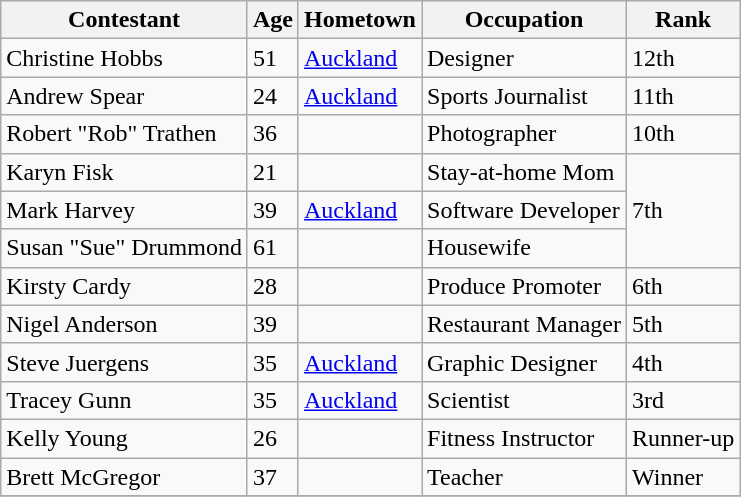<table class="wikitable">
<tr>
<th>Contestant</th>
<th>Age</th>
<th>Hometown</th>
<th>Occupation</th>
<th>Rank</th>
</tr>
<tr>
<td>Christine Hobbs</td>
<td>51</td>
<td><a href='#'>Auckland</a></td>
<td>Designer</td>
<td>12th</td>
</tr>
<tr>
<td>Andrew Spear</td>
<td>24</td>
<td><a href='#'>Auckland</a></td>
<td>Sports Journalist</td>
<td>11th</td>
</tr>
<tr>
<td>Robert "Rob" Trathen</td>
<td>36</td>
<td></td>
<td>Photographer</td>
<td>10th</td>
</tr>
<tr>
<td>Karyn Fisk</td>
<td>21</td>
<td></td>
<td>Stay-at-home Mom</td>
<td rowspan="3">7th</td>
</tr>
<tr>
<td>Mark Harvey</td>
<td>39</td>
<td><a href='#'>Auckland</a></td>
<td>Software Developer</td>
</tr>
<tr>
<td>Susan "Sue" Drummond</td>
<td>61</td>
<td></td>
<td>Housewife</td>
</tr>
<tr>
<td>Kirsty Cardy</td>
<td>28</td>
<td></td>
<td>Produce Promoter</td>
<td>6th</td>
</tr>
<tr>
<td>Nigel Anderson</td>
<td>39</td>
<td></td>
<td>Restaurant Manager</td>
<td>5th</td>
</tr>
<tr>
<td>Steve Juergens</td>
<td>35</td>
<td><a href='#'>Auckland</a></td>
<td>Graphic Designer</td>
<td>4th</td>
</tr>
<tr>
<td>Tracey Gunn</td>
<td>35</td>
<td><a href='#'>Auckland</a></td>
<td>Scientist</td>
<td>3rd</td>
</tr>
<tr>
<td>Kelly Young</td>
<td>26</td>
<td></td>
<td>Fitness Instructor</td>
<td>Runner-up</td>
</tr>
<tr>
<td>Brett McGregor</td>
<td>37</td>
<td></td>
<td>Teacher</td>
<td rowspan="1">Winner</td>
</tr>
<tr>
</tr>
</table>
